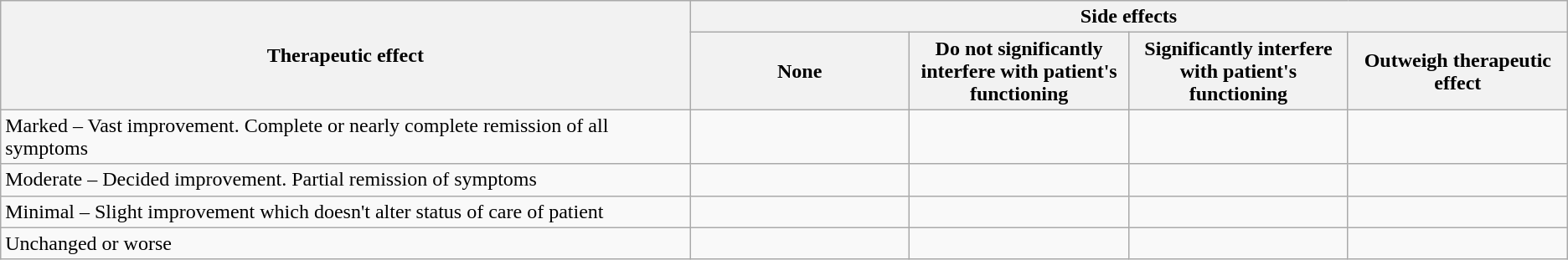<table class="wikitable">
<tr>
<th scope="col" rowspan="2">Therapeutic effect</th>
<th scope="colgroup" colspan="4">Side effects</th>
</tr>
<tr>
<th scope="col" style="width:14%">None</th>
<th scope="col" style="width:14%">Do not significantly interfere with patient's functioning</th>
<th scope="col" style="width:14%">Significantly interfere with patient's functioning</th>
<th scope="col" style="width:14%">Outweigh therapeutic effect</th>
</tr>
<tr>
<td>Marked – Vast improvement. Complete or nearly complete remission of all symptoms</td>
<td></td>
<td></td>
<td></td>
<td></td>
</tr>
<tr>
<td>Moderate – Decided improvement. Partial remission of symptoms</td>
<td></td>
<td></td>
<td></td>
<td></td>
</tr>
<tr>
<td>Minimal – Slight improvement which doesn't alter status of care of patient</td>
<td></td>
<td></td>
<td></td>
<td></td>
</tr>
<tr>
<td>Unchanged or worse</td>
<td></td>
<td></td>
<td></td>
<td></td>
</tr>
</table>
